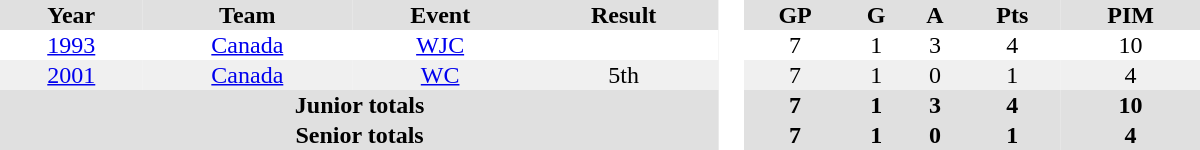<table border="0" cellpadding="1" cellspacing="0" style="text-align:center; width:50em">
<tr ALIGN="center" bgcolor="#e0e0e0">
<th>Year</th>
<th>Team</th>
<th>Event</th>
<th>Result</th>
<th rowspan="99" bgcolor="#ffffff"> </th>
<th>GP</th>
<th>G</th>
<th>A</th>
<th>Pts</th>
<th>PIM</th>
</tr>
<tr>
<td><a href='#'>1993</a></td>
<td><a href='#'>Canada</a></td>
<td><a href='#'>WJC</a></td>
<td></td>
<td>7</td>
<td>1</td>
<td>3</td>
<td>4</td>
<td>10</td>
</tr>
<tr bgcolor="#f0f0f0">
<td><a href='#'>2001</a></td>
<td><a href='#'>Canada</a></td>
<td><a href='#'>WC</a></td>
<td>5th</td>
<td>7</td>
<td>1</td>
<td>0</td>
<td>1</td>
<td>4</td>
</tr>
<tr bgcolor="#e0e0e0">
<th colspan=4>Junior totals</th>
<th>7</th>
<th>1</th>
<th>3</th>
<th>4</th>
<th>10</th>
</tr>
<tr bgcolor="#e0e0e0">
<th colspan=4>Senior totals</th>
<th>7</th>
<th>1</th>
<th>0</th>
<th>1</th>
<th>4</th>
</tr>
</table>
